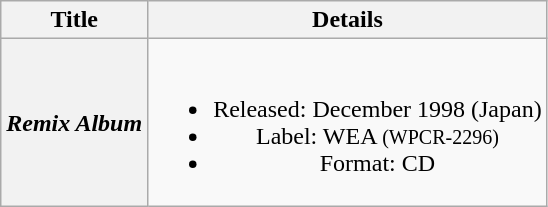<table class="wikitable plainrowheaders" style="text-align:center;" border="1">
<tr>
<th>Title</th>
<th>Details</th>
</tr>
<tr>
<th scope="row"><em>Remix Album</em></th>
<td><br><ul><li>Released: December 1998 (Japan)</li><li>Label: WEA <small>(WPCR-2296)</small></li><li>Format: CD</li></ul></td>
</tr>
</table>
